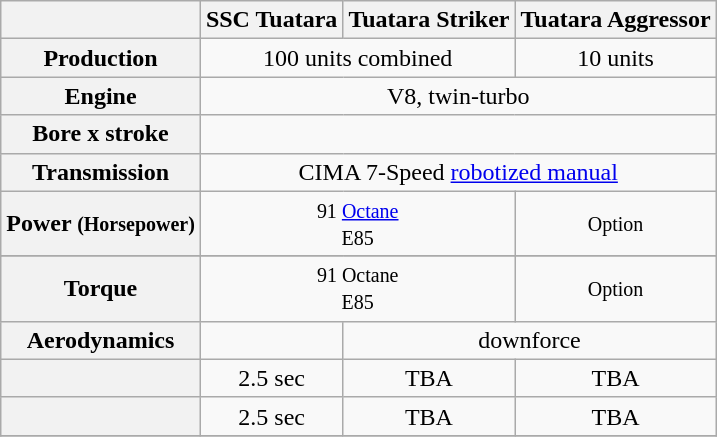<table class="wikitable">
<tr>
<th></th>
<th>SSC Tuatara</th>
<th>Tuatara Striker</th>
<th>Tuatara Aggressor</th>
</tr>
<tr --->
<th align="left">Production</th>
<td colspan="2" align="center">100 units combined</td>
<td align="center">10 units</td>
</tr>
<tr --->
<th align="left">Engine</th>
<td colspan="3" align="center"> V8, twin-turbo</td>
</tr>
<tr --->
<th align="left">Bore x stroke</th>
<td colspan="3" align="center"></td>
</tr>
<tr --->
<th align="left">Transmission</th>
<td colspan="3" align="center">CIMA 7-Speed <a href='#'>robotized manual</a></td>
</tr>
<tr --->
<th align="left">Power <small>(Horsepower)</small></th>
<td colspan="2" align="center"> <small>91 <a href='#'>Octane</a></small> <br>  <small>E85</small></td>
<td align="center"> <small>Option</small></td>
</tr>
<tr>
</tr>
<tr --->
<th align="left">Torque</th>
<td colspan="2" align="center"> <small>91 Octane</small> <br>  <small>E85</small></td>
<td align="center"> <small>Option</small></td>
</tr>
<tr>
<th>Aerodynamics</th>
<td align="center"></td>
<td colspan="2" align="center"> downforce</td>
</tr>
<tr --->
<th align="left"></th>
<td align="center">2.5 sec</td>
<td align="center">TBA</td>
<td align="center">TBA</td>
</tr>
<tr --->
<th align="left"></th>
<td align="center">2.5 sec</td>
<td align="center">TBA</td>
<td align="center">TBA</td>
</tr>
<tr --->
</tr>
</table>
